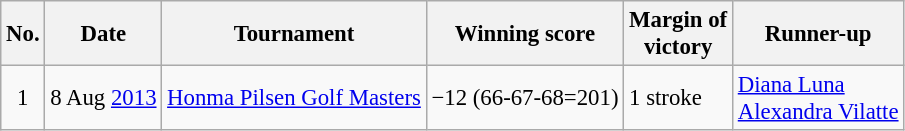<table class="wikitable" style="font-size:95%;">
<tr>
<th>No.</th>
<th>Date</th>
<th>Tournament</th>
<th>Winning score</th>
<th>Margin of<br>victory</th>
<th>Runner-up</th>
</tr>
<tr>
<td align=center>1</td>
<td align=right>8 Aug <a href='#'>2013</a></td>
<td><a href='#'>Honma Pilsen Golf Masters</a></td>
<td>−12 (66-67-68=201)</td>
<td>1 stroke</td>
<td> <a href='#'>Diana Luna</a><br> <a href='#'>Alexandra Vilatte</a></td>
</tr>
</table>
